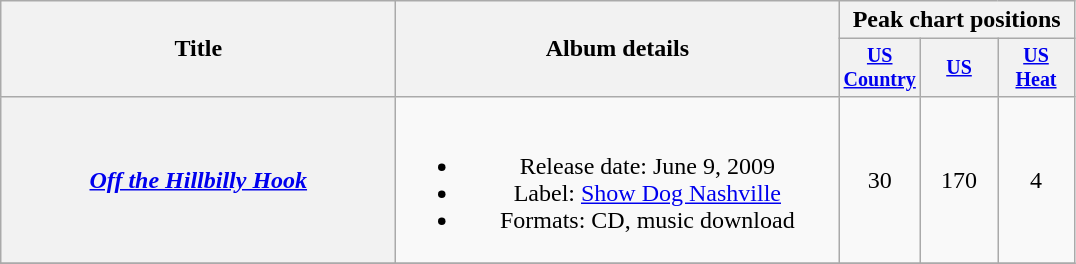<table class="wikitable plainrowheaders" style="text-align:center;">
<tr>
<th rowspan="2" style="width:16em;">Title</th>
<th rowspan="2" style="width:18em;">Album details</th>
<th colspan="3">Peak chart positions</th>
</tr>
<tr style="font-size:smaller;">
<th width="45"><a href='#'>US Country</a><br></th>
<th width="45"><a href='#'>US</a><br></th>
<th width="45"><a href='#'>US<br>Heat</a><br></th>
</tr>
<tr>
<th scope="row"><em><a href='#'>Off the Hillbilly Hook</a></em></th>
<td><br><ul><li>Release date: June 9, 2009</li><li>Label: <a href='#'>Show Dog Nashville</a></li><li>Formats: CD, music download</li></ul></td>
<td>30</td>
<td>170</td>
<td>4</td>
</tr>
<tr>
</tr>
</table>
